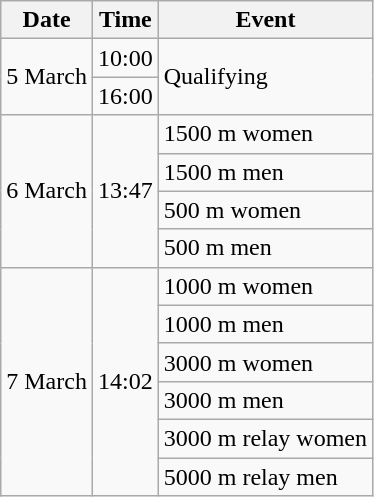<table class="wikitable" border="1">
<tr>
<th>Date</th>
<th>Time</th>
<th>Event</th>
</tr>
<tr>
<td rowspan=2>5 March</td>
<td>10:00</td>
<td rowspan=2>Qualifying</td>
</tr>
<tr>
<td>16:00</td>
</tr>
<tr>
<td rowspan=4>6 March</td>
<td rowspan=4>13:47</td>
<td>1500 m women</td>
</tr>
<tr>
<td>1500 m men</td>
</tr>
<tr>
<td>500 m women</td>
</tr>
<tr>
<td>500 m men</td>
</tr>
<tr>
<td rowspan=6>7 March</td>
<td rowspan=6>14:02</td>
<td>1000 m women</td>
</tr>
<tr>
<td>1000 m men</td>
</tr>
<tr>
<td>3000 m women</td>
</tr>
<tr>
<td>3000 m men</td>
</tr>
<tr>
<td>3000 m relay women</td>
</tr>
<tr>
<td>5000 m relay men</td>
</tr>
</table>
